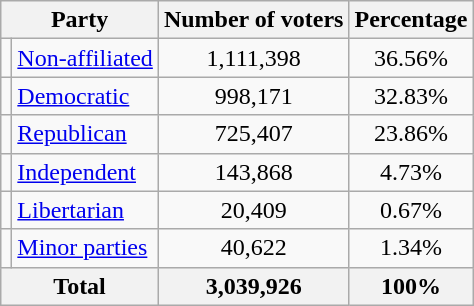<table class="wikitable">
<tr>
<th colspan = 2>Party</th>
<th>Number of voters</th>
<th>Percentage</th>
</tr>
<tr>
<td></td>
<td><a href='#'>Non-affiliated</a></td>
<td style="text-align:center;">1,111,398</td>
<td style="text-align:center;">36.56%</td>
</tr>
<tr>
<td></td>
<td><a href='#'>Democratic</a></td>
<td style="text-align:center;">998,171</td>
<td style="text-align:center;">32.83%</td>
</tr>
<tr>
<td></td>
<td><a href='#'>Republican</a></td>
<td style="text-align:center;">725,407</td>
<td style="text-align:center;">23.86%</td>
</tr>
<tr>
<td></td>
<td><a href='#'>Independent</a></td>
<td style="text-align:center;">143,868</td>
<td style="text-align:center;">4.73%</td>
</tr>
<tr>
<td></td>
<td><a href='#'>Libertarian</a></td>
<td style="text-align:center;">20,409</td>
<td style="text-align:center;">0.67%</td>
</tr>
<tr>
<td></td>
<td><a href='#'>Minor parties</a></td>
<td style="text-align:center;">40,622</td>
<td style="text-align:center;">1.34%</td>
</tr>
<tr>
<th colspan = 2>Total</th>
<th style="text-align:center;">3,039,926</th>
<th style="text-align:center;">100%</th>
</tr>
</table>
